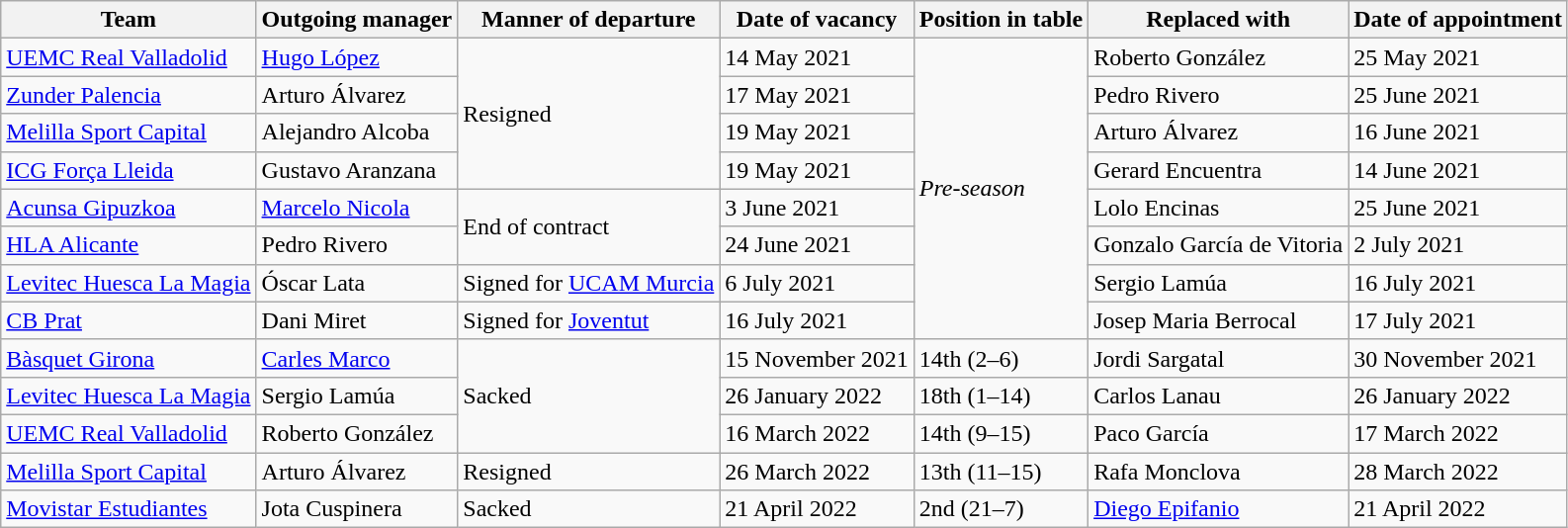<table class="wikitable sortable">
<tr>
<th>Team</th>
<th>Outgoing manager</th>
<th>Manner of departure</th>
<th>Date of vacancy</th>
<th>Position in table</th>
<th>Replaced with</th>
<th>Date of appointment</th>
</tr>
<tr>
<td><a href='#'>UEMC Real Valladolid</a></td>
<td><a href='#'>Hugo López</a></td>
<td rowspan="4">Resigned</td>
<td>14 May 2021</td>
<td rowspan="8"><em>Pre-season</em></td>
<td>Roberto González</td>
<td>25 May 2021</td>
</tr>
<tr>
<td><a href='#'>Zunder Palencia</a></td>
<td>Arturo Álvarez</td>
<td>17 May 2021</td>
<td>Pedro Rivero</td>
<td>25 June 2021</td>
</tr>
<tr>
<td><a href='#'>Melilla Sport Capital</a></td>
<td>Alejandro Alcoba</td>
<td>19 May 2021</td>
<td>Arturo Álvarez</td>
<td>16 June 2021</td>
</tr>
<tr>
<td><a href='#'>ICG Força Lleida</a></td>
<td>Gustavo Aranzana</td>
<td>19 May 2021</td>
<td>Gerard Encuentra</td>
<td>14 June 2021</td>
</tr>
<tr>
<td><a href='#'>Acunsa Gipuzkoa</a></td>
<td><a href='#'>Marcelo Nicola</a></td>
<td rowspan="2">End of contract</td>
<td>3 June 2021</td>
<td>Lolo Encinas</td>
<td>25 June 2021</td>
</tr>
<tr>
<td><a href='#'>HLA Alicante</a></td>
<td>Pedro Rivero</td>
<td>24 June 2021</td>
<td>Gonzalo García de Vitoria</td>
<td>2 July 2021</td>
</tr>
<tr>
<td><a href='#'>Levitec Huesca La Magia</a></td>
<td>Óscar Lata</td>
<td>Signed for <a href='#'>UCAM Murcia</a></td>
<td>6 July 2021</td>
<td>Sergio Lamúa</td>
<td>16 July 2021</td>
</tr>
<tr>
<td><a href='#'>CB Prat</a></td>
<td>Dani Miret</td>
<td>Signed for <a href='#'>Joventut</a></td>
<td>16 July 2021</td>
<td>Josep Maria Berrocal</td>
<td>17 July 2021</td>
</tr>
<tr>
<td><a href='#'>Bàsquet Girona</a></td>
<td><a href='#'>Carles Marco</a></td>
<td rowspan="3">Sacked</td>
<td>15 November 2021</td>
<td>14th (2–6)</td>
<td>Jordi Sargatal</td>
<td>30 November 2021</td>
</tr>
<tr>
<td><a href='#'>Levitec Huesca La Magia</a></td>
<td>Sergio Lamúa</td>
<td>26 January 2022</td>
<td>18th (1–14)</td>
<td>Carlos Lanau</td>
<td>26 January 2022</td>
</tr>
<tr>
<td><a href='#'>UEMC Real Valladolid</a></td>
<td>Roberto González</td>
<td>16 March 2022</td>
<td>14th (9–15)</td>
<td>Paco García</td>
<td>17 March 2022</td>
</tr>
<tr>
<td><a href='#'>Melilla Sport Capital</a></td>
<td>Arturo Álvarez</td>
<td>Resigned</td>
<td>26 March 2022</td>
<td>13th (11–15)</td>
<td>Rafa Monclova</td>
<td>28 March 2022</td>
</tr>
<tr>
<td><a href='#'>Movistar Estudiantes</a></td>
<td>Jota Cuspinera</td>
<td>Sacked</td>
<td>21 April 2022</td>
<td>2nd (21–7)</td>
<td><a href='#'>Diego Epifanio</a></td>
<td>21 April 2022</td>
</tr>
</table>
